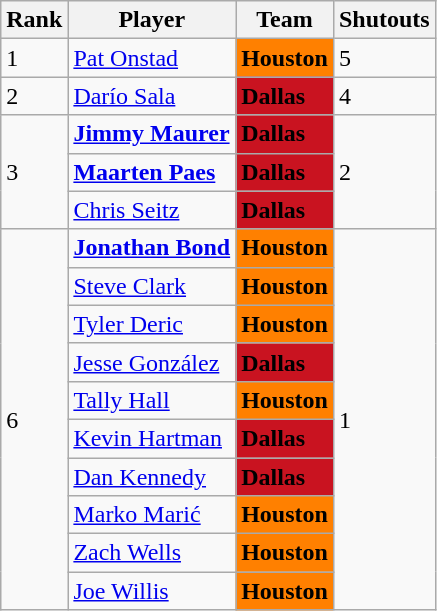<table class="wikitable" style="text-align:left;">
<tr>
<th>Rank</th>
<th>Player</th>
<th>Team</th>
<th>Shutouts</th>
</tr>
<tr>
<td>1</td>
<td> <a href='#'>Pat Onstad</a></td>
<td bgcolor=#FF8000><span><strong>Houston</strong></span></td>
<td>5</td>
</tr>
<tr>
<td>2</td>
<td> <a href='#'>Darío Sala</a></td>
<td bgcolor=#C91320><span><strong>Dallas</strong></span></td>
<td>4</td>
</tr>
<tr>
<td rowspan="3">3</td>
<td> <strong><a href='#'>Jimmy Maurer</a></strong></td>
<td bgcolor=#C91320><span><strong>Dallas</strong></span></td>
<td rowspan="3">2</td>
</tr>
<tr>
<td> <strong><a href='#'>Maarten Paes</a></strong></td>
<td bgcolor=#C91320><span><strong>Dallas</strong></span></td>
</tr>
<tr>
<td> <a href='#'>Chris Seitz</a></td>
<td bgcolor=#C91320><span><strong>Dallas</strong></span></td>
</tr>
<tr>
<td rowspan="10">6</td>
<td> <strong><a href='#'>Jonathan Bond</a></strong></td>
<td bgcolor=#FF8000><span><strong>Houston</strong></span></td>
<td rowspan="10">1</td>
</tr>
<tr>
<td> <a href='#'>Steve Clark</a></td>
<td bgcolor=#FF8000><span><strong>Houston</strong></span></td>
</tr>
<tr>
<td> <a href='#'>Tyler Deric</a></td>
<td bgcolor=#FF8000><span><strong>Houston</strong></span></td>
</tr>
<tr>
<td> <a href='#'>Jesse González</a></td>
<td bgcolor=#C91320><span><strong>Dallas</strong></span></td>
</tr>
<tr>
<td> <a href='#'>Tally Hall</a></td>
<td bgcolor=#FF8000><span><strong>Houston</strong></span></td>
</tr>
<tr>
<td> <a href='#'>Kevin Hartman</a></td>
<td bgcolor=#C91320><span><strong>Dallas</strong></span></td>
</tr>
<tr>
<td> <a href='#'>Dan Kennedy</a></td>
<td bgcolor=#C91320><span><strong>Dallas</strong></span></td>
</tr>
<tr>
<td> <a href='#'>Marko Marić</a></td>
<td bgcolor=#FF8000><span><strong>Houston</strong></span></td>
</tr>
<tr>
<td> <a href='#'>Zach Wells</a></td>
<td bgcolor=#FF8000><span><strong>Houston</strong></span></td>
</tr>
<tr>
<td> <a href='#'>Joe Willis</a></td>
<td bgcolor=#FF8000><span><strong>Houston</strong></span></td>
</tr>
</table>
